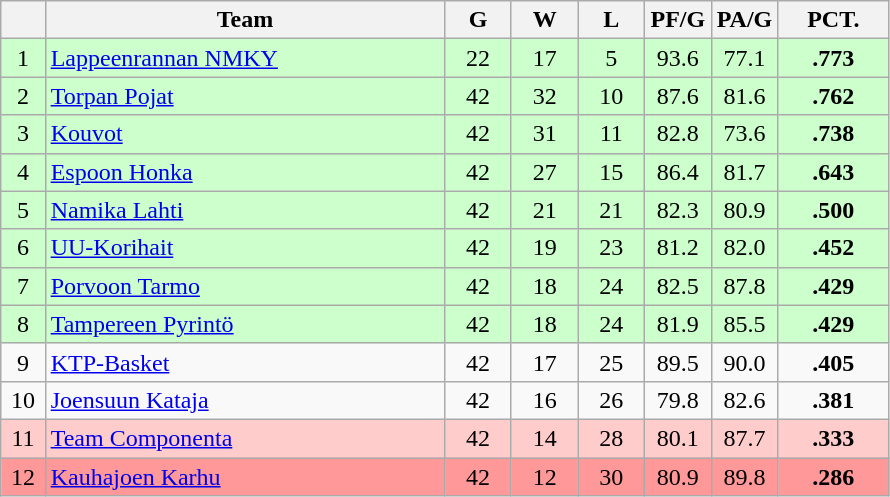<table class="wikitable">
<tr>
<th style="width:5%;"></th>
<th style="width:45%;">Team</th>
<th style="width:7.5%;">G</th>
<th style="width:7.5%;">W</th>
<th style="width:7.5%;">L</th>
<th style="width:7.5%;">PF/G</th>
<th style="width:7.5%;">PA/G</th>
<th style="width:12.5%;">PCT.</th>
</tr>
<tr style="background:#cfc; text-align:center;">
<td>1</td>
<td style="text-align:left;"><a href='#'>Lappeenrannan NMKY</a></td>
<td>22</td>
<td>17</td>
<td>5</td>
<td>93.6</td>
<td>77.1</td>
<td><strong>.773</strong></td>
</tr>
<tr style="background:#cfc; text-align:center;">
<td>2</td>
<td style="text-align:left;"><a href='#'>Torpan Pojat</a></td>
<td>42</td>
<td>32</td>
<td>10</td>
<td>87.6</td>
<td>81.6</td>
<td><strong>.762</strong></td>
</tr>
<tr style="background:#cfc; text-align:center;">
<td>3</td>
<td style="text-align:left;"><a href='#'>Kouvot</a></td>
<td>42</td>
<td>31</td>
<td>11</td>
<td>82.8</td>
<td>73.6</td>
<td><strong>.738</strong></td>
</tr>
<tr style="background:#cfc; text-align:center;">
<td>4</td>
<td style="text-align:left;"><a href='#'>Espoon Honka</a></td>
<td>42</td>
<td>27</td>
<td>15</td>
<td>86.4</td>
<td>81.7</td>
<td><strong>.643</strong></td>
</tr>
<tr style="background:#cfc; text-align:center;">
<td>5</td>
<td style="text-align:left;"><a href='#'>Namika Lahti</a></td>
<td>42</td>
<td>21</td>
<td>21</td>
<td>82.3</td>
<td>80.9</td>
<td><strong>.500</strong></td>
</tr>
<tr style="background:#cfc; text-align:center;">
<td>6</td>
<td style="text-align:left;"><a href='#'>UU-Korihait</a></td>
<td>42</td>
<td>19</td>
<td>23</td>
<td>81.2</td>
<td>82.0</td>
<td><strong>.452</strong></td>
</tr>
<tr style="background:#cfc; text-align:center;">
<td>7</td>
<td style="text-align:left;"><a href='#'>Porvoon Tarmo</a></td>
<td>42</td>
<td>18</td>
<td>24</td>
<td>82.5</td>
<td>87.8</td>
<td><strong>.429</strong></td>
</tr>
<tr style="background:#cfc; text-align:center;">
<td>8</td>
<td style="text-align:left;"><a href='#'>Tampereen Pyrintö</a></td>
<td>42</td>
<td>18</td>
<td>24</td>
<td>81.9</td>
<td>85.5</td>
<td><strong>.429</strong></td>
</tr>
<tr style="text-align:center;">
<td>9</td>
<td style="text-align:left;"><a href='#'>KTP-Basket</a></td>
<td>42</td>
<td>17</td>
<td>25</td>
<td>89.5</td>
<td>90.0</td>
<td><strong>.405</strong></td>
</tr>
<tr style="text-align:center;">
<td>10</td>
<td style="text-align:left;"><a href='#'>Joensuun Kataja</a></td>
<td>42</td>
<td>16</td>
<td>26</td>
<td>79.8</td>
<td>82.6</td>
<td><strong>.381</strong></td>
</tr>
<tr style="background:#fcc; text-align:center;">
<td>11</td>
<td style="text-align:left;"><a href='#'>Team Componenta</a></td>
<td>42</td>
<td>14</td>
<td>28</td>
<td>80.1</td>
<td>87.7</td>
<td><strong>.333</strong></td>
</tr>
<tr style="background:#f99; text-align:center;">
<td>12</td>
<td style="text-align:left;"><a href='#'>Kauhajoen Karhu</a></td>
<td>42</td>
<td>12</td>
<td>30</td>
<td>80.9</td>
<td>89.8</td>
<td><strong>.286</strong></td>
</tr>
</table>
